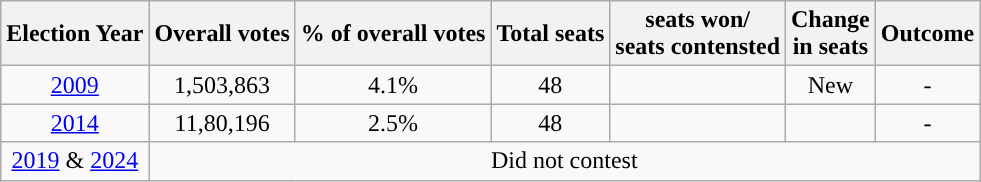<table class="wikitable sortable" style="text-align:center;">
<tr>
<th Style="background-color:">Election Year</th>
<th Style="background-color:">Overall votes</th>
<th Style="background-color:">% of overall votes</th>
<th Style="background-color:">Total seats</th>
<th Style="background-color:">seats won/<br>seats contensted</th>
<th Style="background-color:">Change<br>in seats</th>
<th Style="background-color:">Outcome</th>
</tr>
<tr>
<td><a href='#'>2009</a></td>
<td>1,503,863</td>
<td>4.1%</td>
<td>48</td>
<td></td>
<td>New</td>
<td>-</td>
</tr>
<tr>
<td><a href='#'>2014</a></td>
<td>11,80,196</td>
<td>2.5%</td>
<td>48</td>
<td></td>
<td></td>
<td>-</td>
</tr>
<tr>
<td><a href='#'>2019</a> & <a href='#'>2024</a></td>
<td colspan=6>Did not contest</td>
</tr>
</table>
